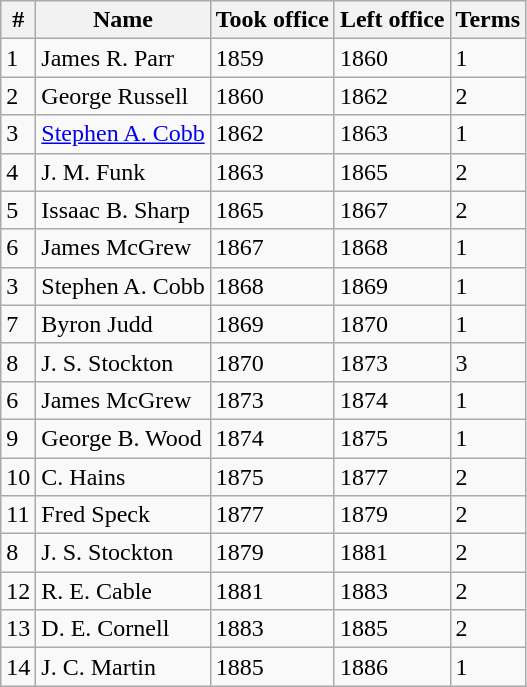<table class="wikitable mw-collapsible">
<tr>
<th>#</th>
<th>Name</th>
<th>Took office</th>
<th>Left office</th>
<th>Terms</th>
</tr>
<tr>
<td>1</td>
<td>James R. Parr</td>
<td>1859</td>
<td>1860</td>
<td>1</td>
</tr>
<tr>
<td>2</td>
<td>George Russell</td>
<td>1860</td>
<td>1862</td>
<td>2</td>
</tr>
<tr>
<td>3</td>
<td><a href='#'>Stephen A. Cobb</a></td>
<td>1862</td>
<td>1863</td>
<td>1</td>
</tr>
<tr>
<td>4</td>
<td>J. M. Funk</td>
<td>1863</td>
<td>1865</td>
<td>2</td>
</tr>
<tr>
<td>5</td>
<td>Issaac B. Sharp</td>
<td>1865</td>
<td>1867</td>
<td>2</td>
</tr>
<tr>
<td>6</td>
<td>James McGrew</td>
<td>1867</td>
<td>1868</td>
<td>1</td>
</tr>
<tr>
<td>3</td>
<td>Stephen A. Cobb</td>
<td>1868</td>
<td>1869</td>
<td>1</td>
</tr>
<tr>
<td>7</td>
<td>Byron Judd</td>
<td>1869</td>
<td>1870</td>
<td>1</td>
</tr>
<tr>
<td>8</td>
<td>J. S. Stockton</td>
<td>1870</td>
<td>1873</td>
<td>3</td>
</tr>
<tr>
<td>6</td>
<td>James McGrew</td>
<td>1873</td>
<td>1874</td>
<td>1</td>
</tr>
<tr>
<td>9</td>
<td>George B. Wood</td>
<td>1874</td>
<td>1875</td>
<td>1</td>
</tr>
<tr>
<td>10</td>
<td>C. Hains</td>
<td>1875</td>
<td>1877</td>
<td>2</td>
</tr>
<tr>
<td>11</td>
<td>Fred Speck</td>
<td>1877</td>
<td>1879</td>
<td>2</td>
</tr>
<tr>
<td>8</td>
<td>J. S. Stockton</td>
<td>1879</td>
<td>1881</td>
<td>2</td>
</tr>
<tr>
<td>12</td>
<td>R. E. Cable</td>
<td>1881</td>
<td>1883</td>
<td>2</td>
</tr>
<tr>
<td>13</td>
<td>D. E. Cornell</td>
<td>1883</td>
<td>1885</td>
<td>2</td>
</tr>
<tr>
<td>14</td>
<td>J. C. Martin</td>
<td>1885</td>
<td>1886</td>
<td>1</td>
</tr>
</table>
